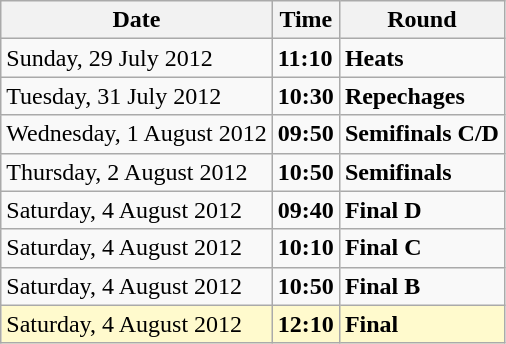<table class="wikitable">
<tr>
<th>Date</th>
<th>Time</th>
<th>Round</th>
</tr>
<tr>
<td>Sunday, 29 July 2012</td>
<td><strong>11:10</strong></td>
<td><strong>Heats</strong></td>
</tr>
<tr>
<td>Tuesday, 31 July 2012</td>
<td><strong>10:30</strong></td>
<td><strong>Repechages</strong></td>
</tr>
<tr>
<td>Wednesday, 1 August 2012</td>
<td><strong>09:50</strong></td>
<td><strong>Semifinals C/D</strong></td>
</tr>
<tr>
<td>Thursday, 2 August 2012</td>
<td><strong>10:50</strong></td>
<td><strong>Semifinals</strong></td>
</tr>
<tr>
<td>Saturday, 4 August 2012</td>
<td><strong>09:40</strong></td>
<td><strong>Final D</strong></td>
</tr>
<tr>
<td>Saturday, 4 August 2012</td>
<td><strong>10:10</strong></td>
<td><strong>Final C</strong></td>
</tr>
<tr>
<td>Saturday, 4 August 2012</td>
<td><strong>10:50</strong></td>
<td><strong>Final B</strong></td>
</tr>
<tr>
<td style=background:lemonchiffon>Saturday, 4 August 2012</td>
<td style=background:lemonchiffon><strong>12:10</strong></td>
<td style=background:lemonchiffon><strong>Final</strong></td>
</tr>
</table>
